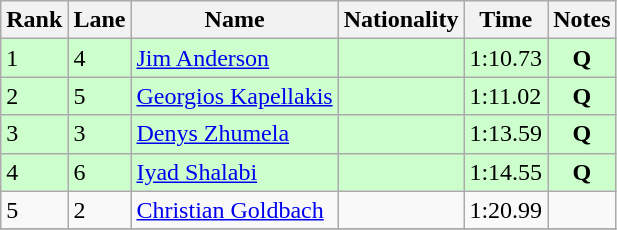<table class="wikitable">
<tr>
<th>Rank</th>
<th>Lane</th>
<th>Name</th>
<th>Nationality</th>
<th>Time</th>
<th>Notes</th>
</tr>
<tr style="background:#CCFFCC;">
<td>1</td>
<td>4</td>
<td><a href='#'>Jim Anderson</a></td>
<td></td>
<td>1:10.73</td>
<td style="text-align:center;"><strong>Q</strong></td>
</tr>
<tr style="background:#CCFFCC;">
<td>2</td>
<td>5</td>
<td><a href='#'>Georgios Kapellakis</a></td>
<td></td>
<td>1:11.02</td>
<td style="text-align:center;"><strong>Q</strong></td>
</tr>
<tr style="background:#CCFFCC;">
<td>3</td>
<td>3</td>
<td><a href='#'>Denys Zhumela</a></td>
<td></td>
<td>1:13.59</td>
<td style="text-align:center;"><strong>Q</strong></td>
</tr>
<tr style="background:#CCFFCC;">
<td>4</td>
<td>6</td>
<td><a href='#'>Iyad Shalabi</a></td>
<td></td>
<td>1:14.55</td>
<td style="text-align:center;"><strong>Q</strong></td>
</tr>
<tr>
<td>5</td>
<td>2</td>
<td><a href='#'>Christian Goldbach</a></td>
<td></td>
<td>1:20.99</td>
<td></td>
</tr>
<tr>
</tr>
</table>
